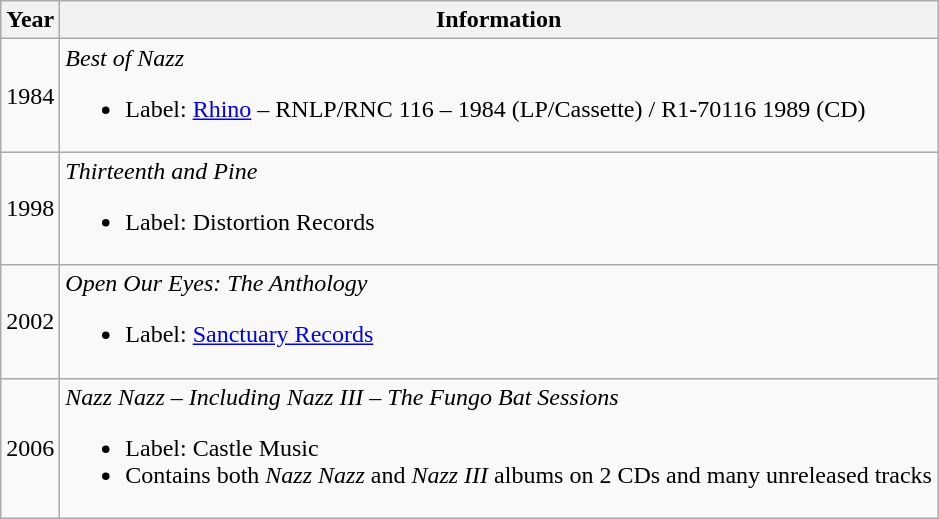<table class="wikitable">
<tr>
<th>Year</th>
<th>Information</th>
</tr>
<tr>
<td>1984</td>
<td><em>Best of Nazz</em><br><ul><li>Label: <a href='#'>Rhino</a> – RNLP/RNC 116 – 1984 (LP/Cassette) / R1-70116 1989 (CD)</li></ul></td>
</tr>
<tr>
<td>1998</td>
<td><em>Thirteenth and Pine</em><br><ul><li>Label: Distortion Records</li></ul></td>
</tr>
<tr>
<td>2002</td>
<td><em>Open Our Eyes: The Anthology</em><br><ul><li>Label: <a href='#'>Sanctuary Records</a></li></ul></td>
</tr>
<tr>
<td>2006</td>
<td><em>Nazz Nazz – Including Nazz III – The Fungo Bat Sessions</em><br><ul><li>Label: Castle Music</li><li>Contains both <em>Nazz Nazz</em> and <em>Nazz III</em> albums on 2 CDs and many unreleased tracks</li></ul></td>
</tr>
</table>
